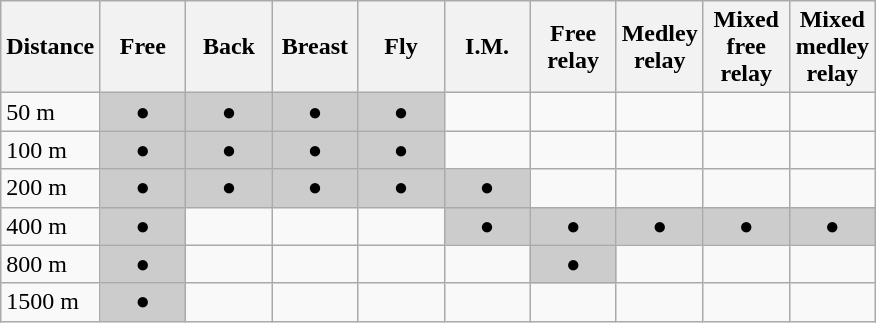<table class="wikitable">
<tr>
<th>Distance</th>
<th width="50px">Free</th>
<th width="50px">Back</th>
<th width="50px">Breast</th>
<th width="50px">Fly</th>
<th width="50px">I.M.</th>
<th width="50px">Free relay</th>
<th width="50px">Medley relay</th>
<th width="50px">Mixed free relay</th>
<th width="50px">Mixed medley relay</th>
</tr>
<tr>
<td>50 m</td>
<td style="background:#CCCCCC" align="center">●</td>
<td style="background:#CCCCCC" align="center">●</td>
<td style="background:#CCCCCC" align="center">●</td>
<td style="background:#CCCCCC" align="center">●</td>
<td></td>
<td></td>
<td></td>
<td></td>
<td></td>
</tr>
<tr>
<td>100 m</td>
<td style="background:#CCCCCC" align="center">●</td>
<td style="background:#CCCCCC" align="center">●</td>
<td style="background:#CCCCCC" align="center">●</td>
<td style="background:#CCCCCC" align="center">●</td>
<td></td>
<td></td>
<td></td>
<td></td>
<td></td>
</tr>
<tr>
<td>200 m</td>
<td style="background:#CCCCCC" align="center">●</td>
<td style="background:#CCCCCC" align="center">●</td>
<td style="background:#CCCCCC" align="center">●</td>
<td style="background:#CCCCCC" align="center">●</td>
<td style="background:#CCCCCC" align="center">●</td>
<td></td>
<td></td>
<td></td>
<td></td>
</tr>
<tr>
<td>400 m</td>
<td style="background:#CCCCCC" align="center">●</td>
<td></td>
<td></td>
<td></td>
<td style="background:#CCCCCC" align="center">●</td>
<td style="background:#CCCCCC" align="center">●</td>
<td style="background:#CCCCCC" align="center">●</td>
<td style="background:#CCCCCC" align="center">●</td>
<td style="background:#CCCCCC" align="center">●</td>
</tr>
<tr>
<td>800 m</td>
<td style="background:#CCCCCC" align="center">●</td>
<td></td>
<td></td>
<td></td>
<td></td>
<td style="background:#CCCCCC" align="center">●</td>
<td></td>
<td></td>
<td></td>
</tr>
<tr>
<td>1500 m</td>
<td style="background:#CCCCCC" align="center">●</td>
<td></td>
<td></td>
<td></td>
<td></td>
<td></td>
<td></td>
<td></td>
<td></td>
</tr>
</table>
